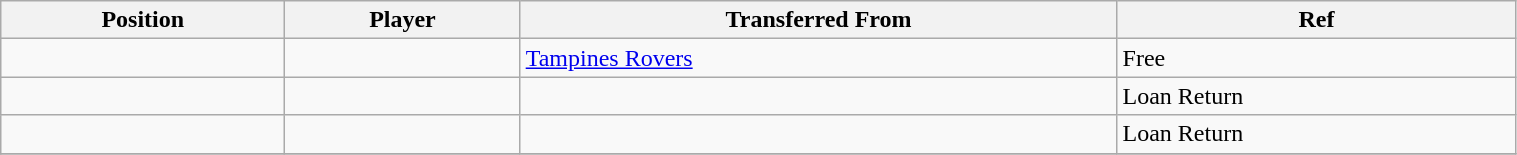<table class="wikitable sortable" style="width:80%; text-align:center; font-size:100%; text-align:left;">
<tr>
<th><strong>Position</strong></th>
<th><strong>Player</strong></th>
<th><strong>Transferred From</strong></th>
<th><strong>Ref</strong></th>
</tr>
<tr>
<td></td>
<td></td>
<td> <a href='#'>Tampines Rovers</a></td>
<td>Free</td>
</tr>
<tr>
<td></td>
<td></td>
<td></td>
<td>Loan Return</td>
</tr>
<tr>
<td></td>
<td></td>
<td></td>
<td>Loan Return</td>
</tr>
<tr>
</tr>
</table>
